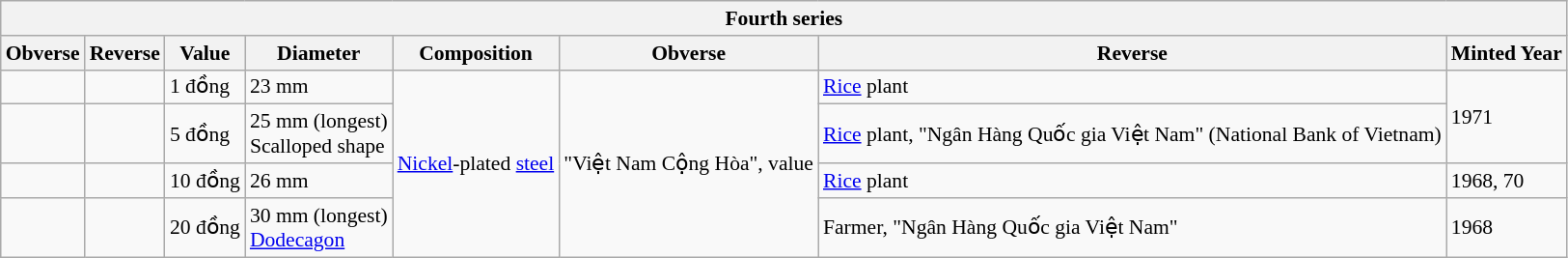<table class="wikitable" style="font-size: 90%">
<tr>
<th colspan=8>Fourth series</th>
</tr>
<tr>
<th>Obverse</th>
<th>Reverse</th>
<th>Value</th>
<th>Diameter</th>
<th>Composition</th>
<th>Obverse</th>
<th>Reverse</th>
<th>Minted Year</th>
</tr>
<tr>
<td></td>
<td></td>
<td>1 đồng</td>
<td>23 mm</td>
<td rowspan=4><a href='#'>Nickel</a>-plated <a href='#'>steel</a></td>
<td rowspan=4>"Việt Nam Cộng Hòa", value</td>
<td><a href='#'>Rice</a> plant</td>
<td rowspan=2>1971</td>
</tr>
<tr>
<td></td>
<td></td>
<td>5 đồng</td>
<td>25 mm (longest)<br>Scalloped shape</td>
<td><a href='#'>Rice</a> plant, "Ngân Hàng Quốc gia Việt Nam" (National Bank of Vietnam)</td>
</tr>
<tr>
<td></td>
<td></td>
<td>10 đồng</td>
<td>26 mm</td>
<td><a href='#'>Rice</a> plant</td>
<td>1968, 70</td>
</tr>
<tr>
<td></td>
<td></td>
<td>20 đồng</td>
<td>30 mm (longest)<br><a href='#'>Dodecagon</a></td>
<td>Farmer, "Ngân Hàng Quốc gia Việt Nam"</td>
<td>1968</td>
</tr>
</table>
